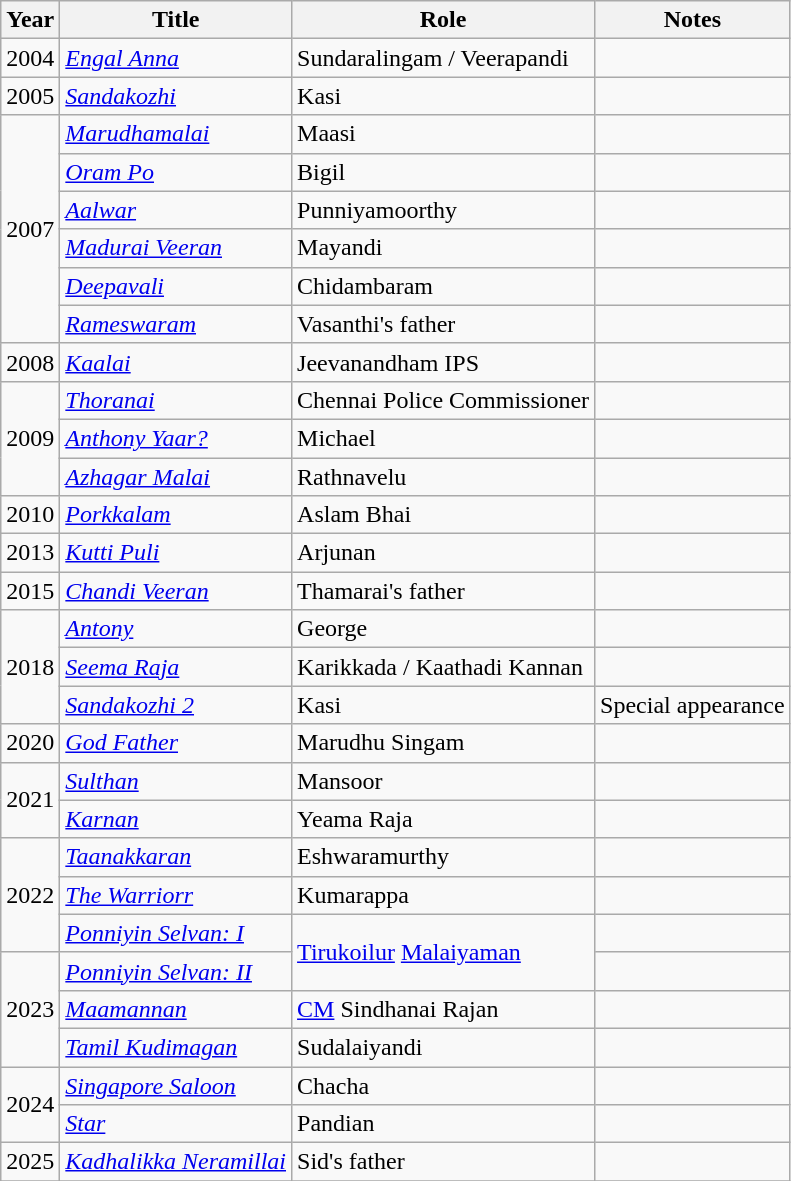<table class="wikitable sortable">
<tr>
<th scope="col">Year</th>
<th scope="col">Title</th>
<th scope="col">Role</th>
<th class="unsortable" scope="col">Notes</th>
</tr>
<tr>
<td>2004</td>
<td><em><a href='#'>Engal Anna</a></em></td>
<td>Sundaralingam / Veerapandi</td>
<td></td>
</tr>
<tr>
<td>2005</td>
<td><em><a href='#'>Sandakozhi</a></em></td>
<td>Kasi</td>
<td></td>
</tr>
<tr>
<td rowspan="6">2007</td>
<td><em><a href='#'>Marudhamalai</a></em></td>
<td>Maasi</td>
<td></td>
</tr>
<tr>
<td><em><a href='#'>Oram Po</a></em></td>
<td>Bigil</td>
<td></td>
</tr>
<tr>
<td><em><a href='#'>Aalwar</a></em></td>
<td>Punniyamoorthy</td>
<td></td>
</tr>
<tr>
<td><em><a href='#'>Madurai Veeran</a></em></td>
<td>Mayandi</td>
<td></td>
</tr>
<tr>
<td><em><a href='#'>Deepavali</a></em></td>
<td>Chidambaram</td>
<td></td>
</tr>
<tr>
<td><em><a href='#'>Rameswaram</a></em></td>
<td>Vasanthi's father</td>
<td></td>
</tr>
<tr>
<td>2008</td>
<td><em><a href='#'>Kaalai</a></em></td>
<td>Jeevanandham IPS</td>
<td></td>
</tr>
<tr>
<td rowspan="3">2009</td>
<td><em><a href='#'>Thoranai</a></em></td>
<td>Chennai Police Commissioner</td>
<td></td>
</tr>
<tr>
<td><em><a href='#'>Anthony Yaar?</a></em></td>
<td>Michael</td>
<td></td>
</tr>
<tr>
<td><em><a href='#'>Azhagar Malai</a></em></td>
<td>Rathnavelu</td>
<td></td>
</tr>
<tr>
<td>2010</td>
<td><em><a href='#'>Porkkalam</a></em></td>
<td>Aslam Bhai</td>
<td></td>
</tr>
<tr>
<td>2013</td>
<td><em><a href='#'>Kutti Puli</a></em></td>
<td>Arjunan</td>
<td></td>
</tr>
<tr>
<td>2015</td>
<td><em><a href='#'>Chandi Veeran</a></em></td>
<td>Thamarai's father</td>
<td></td>
</tr>
<tr>
<td rowspan=3>2018</td>
<td><em><a href='#'>Antony</a></em></td>
<td>George</td>
<td></td>
</tr>
<tr>
<td><em><a href='#'>Seema Raja</a></em></td>
<td>Karikkada / Kaathadi Kannan</td>
<td></td>
</tr>
<tr>
<td><em><a href='#'>Sandakozhi 2</a></em></td>
<td>Kasi</td>
<td>Special appearance</td>
</tr>
<tr>
<td>2020</td>
<td><em><a href='#'>God Father</a></em></td>
<td>Marudhu Singam</td>
<td></td>
</tr>
<tr>
<td rowspan=2>2021</td>
<td><em><a href='#'>Sulthan</a></em></td>
<td>Mansoor</td>
<td></td>
</tr>
<tr>
<td><em><a href='#'>Karnan</a></em></td>
<td>Yeama Raja</td>
<td></td>
</tr>
<tr>
<td rowspan=3>2022</td>
<td><em><a href='#'>Taanakkaran</a></em></td>
<td>Eshwaramurthy</td>
<td></td>
</tr>
<tr>
<td><em><a href='#'>The Warriorr</a></em></td>
<td>Kumarappa</td>
<td></td>
</tr>
<tr>
<td><em><a href='#'>Ponniyin Selvan: I</a></em></td>
<td rowspan=2><a href='#'>Tirukoilur</a> <a href='#'>Malaiyaman</a></td>
<td></td>
</tr>
<tr>
<td rowspan=3>2023</td>
<td><em><a href='#'>Ponniyin Selvan: II</a></em></td>
<td></td>
</tr>
<tr>
<td><em><a href='#'>Maamannan</a></em></td>
<td><a href='#'>CM</a> Sindhanai Rajan</td>
<td></td>
</tr>
<tr>
<td><em><a href='#'>Tamil Kudimagan</a></em></td>
<td>Sudalaiyandi</td>
<td></td>
</tr>
<tr>
<td rowspan="2">2024</td>
<td><em><a href='#'>Singapore Saloon</a></em></td>
<td>Chacha</td>
<td></td>
</tr>
<tr>
<td><em><a href='#'>Star</a></em></td>
<td>Pandian</td>
<td></td>
</tr>
<tr>
<td>2025</td>
<td><em><a href='#'>Kadhalikka Neramillai</a></em></td>
<td>Sid's father</td>
<td></td>
</tr>
<tr>
</tr>
</table>
